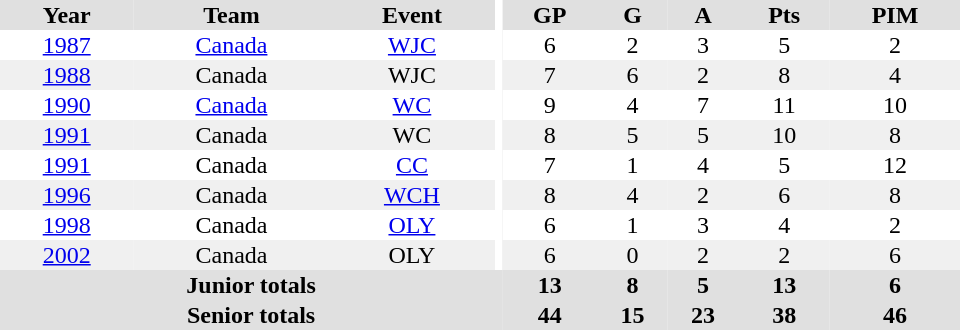<table border="0" cellpadding="1" cellspacing="0" ID="Table3" style="text-align:center; width:40em">
<tr bgcolor="#e0e0e0">
<th>Year</th>
<th>Team</th>
<th>Event</th>
<th rowspan="102" bgcolor="#ffffff"></th>
<th>GP</th>
<th>G</th>
<th>A</th>
<th>Pts</th>
<th>PIM</th>
</tr>
<tr>
<td><a href='#'>1987</a></td>
<td><a href='#'>Canada</a></td>
<td><a href='#'>WJC</a></td>
<td>6</td>
<td>2</td>
<td>3</td>
<td>5</td>
<td>2</td>
</tr>
<tr bgcolor="#f0f0f0">
<td><a href='#'>1988</a></td>
<td>Canada</td>
<td>WJC</td>
<td>7</td>
<td>6</td>
<td>2</td>
<td>8</td>
<td>4</td>
</tr>
<tr>
<td><a href='#'>1990</a></td>
<td><a href='#'>Canada</a></td>
<td><a href='#'>WC</a></td>
<td>9</td>
<td>4</td>
<td>7</td>
<td>11</td>
<td>10</td>
</tr>
<tr bgcolor="#f0f0f0">
<td><a href='#'>1991</a></td>
<td>Canada</td>
<td>WC</td>
<td>8</td>
<td>5</td>
<td>5</td>
<td>10</td>
<td>8</td>
</tr>
<tr>
<td><a href='#'>1991</a></td>
<td>Canada</td>
<td><a href='#'>CC</a></td>
<td>7</td>
<td>1</td>
<td>4</td>
<td>5</td>
<td>12</td>
</tr>
<tr bgcolor="#f0f0f0">
<td><a href='#'>1996</a></td>
<td>Canada</td>
<td><a href='#'>WCH</a></td>
<td>8</td>
<td>4</td>
<td>2</td>
<td>6</td>
<td>8</td>
</tr>
<tr>
<td><a href='#'>1998</a></td>
<td>Canada</td>
<td><a href='#'>OLY</a></td>
<td>6</td>
<td>1</td>
<td>3</td>
<td>4</td>
<td>2</td>
</tr>
<tr bgcolor="#f0f0f0">
<td><a href='#'>2002</a></td>
<td>Canada</td>
<td>OLY</td>
<td>6</td>
<td>0</td>
<td>2</td>
<td>2</td>
<td>6</td>
</tr>
<tr bgcolor="#e0e0e0">
<th colspan=4>Junior totals</th>
<th>13</th>
<th>8</th>
<th>5</th>
<th>13</th>
<th>6</th>
</tr>
<tr bgcolor="#e0e0e0">
<th colspan=4>Senior totals</th>
<th>44</th>
<th>15</th>
<th>23</th>
<th>38</th>
<th>46</th>
</tr>
</table>
